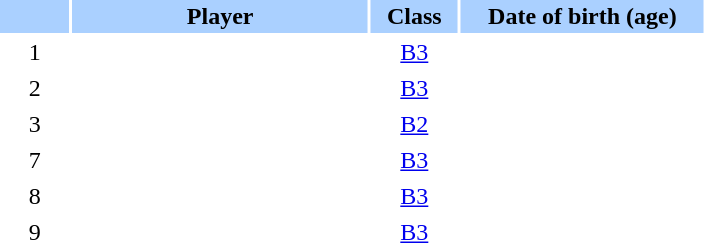<table class="sortable" border="0" cellspacing="2" cellpadding="2">
<tr style="background-color:#AAD0FF">
<th width=8%></th>
<th width=34%>Player</th>
<th width=10%>Class</th>
<th width=28%>Date of birth (age)</th>
</tr>
<tr>
<td style="text-align: center;">1</td>
<td></td>
<td style="text-align: center;"><a href='#'>B3</a></td>
<td style="text-align: center;"></td>
</tr>
<tr>
<td style="text-align: center;">2</td>
<td></td>
<td style="text-align: center;"><a href='#'>B3</a></td>
<td style="text-align: center;"></td>
</tr>
<tr>
<td style="text-align: center;">3</td>
<td></td>
<td style="text-align: center;"><a href='#'>B2</a></td>
<td style="text-align: center;"></td>
</tr>
<tr>
<td style="text-align: center;">7</td>
<td></td>
<td style="text-align: center;"><a href='#'>B3</a></td>
<td style="text-align: center;"></td>
</tr>
<tr>
<td style="text-align: center;">8</td>
<td></td>
<td style="text-align: center;"><a href='#'>B3</a></td>
<td style="text-align: center;"></td>
</tr>
<tr>
<td style="text-align: center;">9</td>
<td></td>
<td style="text-align: center;"><a href='#'>B3</a></td>
<td style="text-align: center;"></td>
</tr>
</table>
